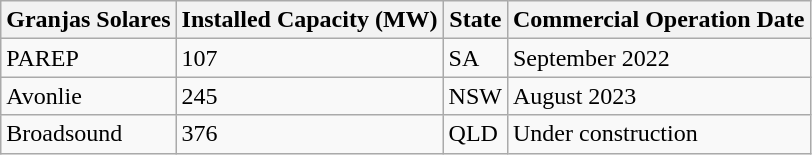<table class="wikitable">
<tr>
<th>Granjas Solares</th>
<th>Installed Capacity (MW)</th>
<th>State</th>
<th>Commercial Operation Date</th>
</tr>
<tr>
<td>PAREP</td>
<td>107</td>
<td>SA</td>
<td>September 2022</td>
</tr>
<tr>
<td>Avonlie</td>
<td>245</td>
<td>NSW</td>
<td>August 2023</td>
</tr>
<tr>
<td>Broadsound</td>
<td>376</td>
<td>QLD</td>
<td>Under construction</td>
</tr>
</table>
